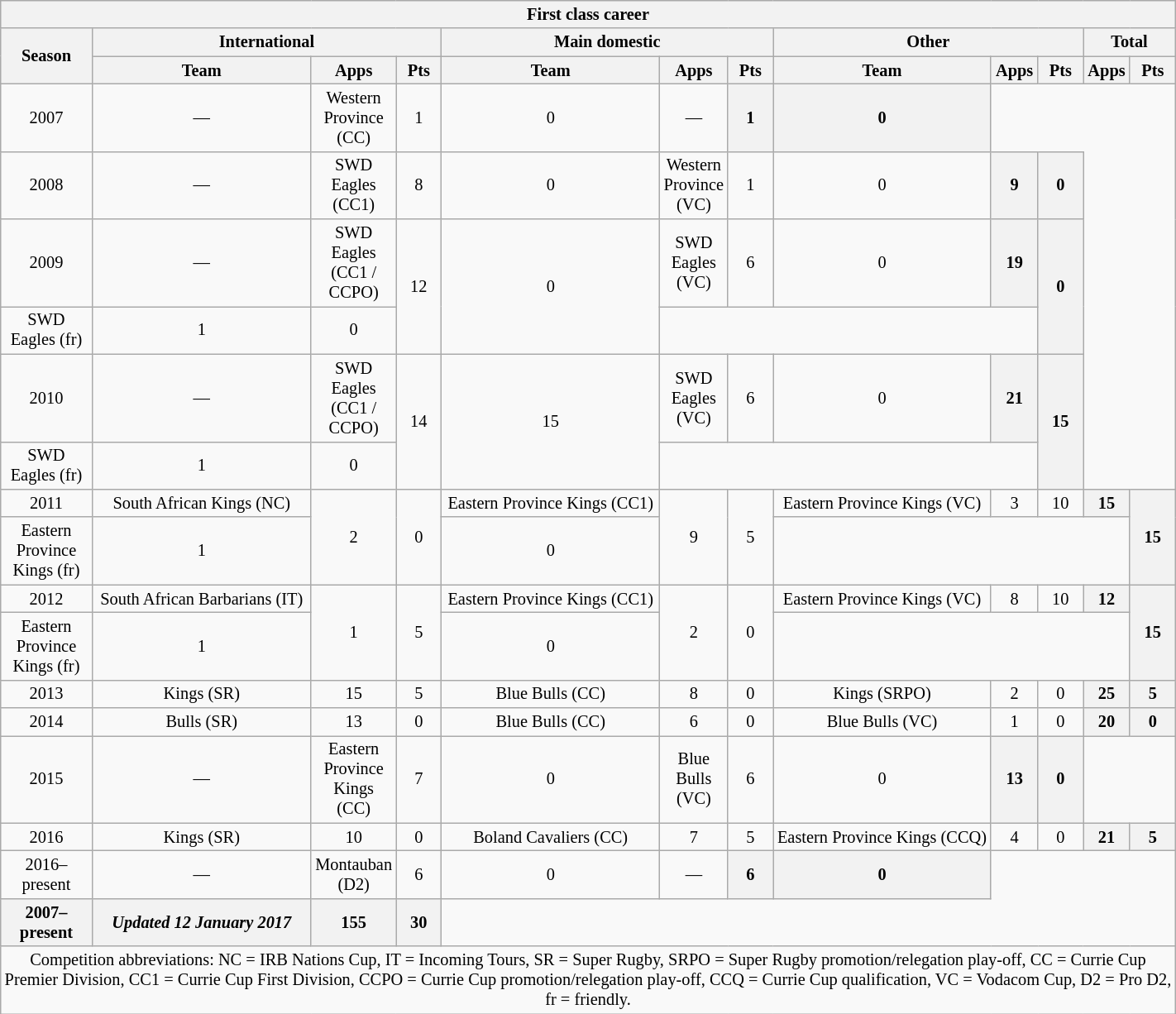<table class="wikitable" style="text-align:center; font-size:85%; width:75%">
<tr>
<th colspan=100%>First class career</th>
</tr>
<tr>
<th style="width:8%;" rowspan=2>Season</th>
<th colspan=3>International</th>
<th colspan=3>Main domestic</th>
<th colspan=3>Other</th>
<th colspan=2>Total</th>
</tr>
<tr>
<th style="width:20%;">Team</th>
<th style="width:4%;">Apps</th>
<th style="width:4%;">Pts</th>
<th style="width:20%;">Team</th>
<th style="width:4%;">Apps</th>
<th style="width:4%;">Pts</th>
<th style="width:20%;">Team</th>
<th style="width:4%;">Apps</th>
<th style="width:4%;">Pts</th>
<th style="width:4%;">Apps</th>
<th style="width:4%;">Pts</th>
</tr>
<tr>
<td> 2007</td>
<td>—</td>
<td>Western Province (CC)</td>
<td>1</td>
<td>0</td>
<td>—</td>
<th> 1</th>
<th>0</th>
</tr>
<tr>
<td> 2008</td>
<td>—</td>
<td>SWD Eagles (CC1)</td>
<td>8</td>
<td>0</td>
<td>Western Province (VC)</td>
<td>1</td>
<td>0</td>
<th> 9</th>
<th>0</th>
</tr>
<tr>
<td>2009</td>
<td>—</td>
<td>SWD Eagles (CC1 / CCPO)</td>
<td rowspan=2>12</td>
<td rowspan=2>0</td>
<td>SWD Eagles (VC)</td>
<td>6</td>
<td>0</td>
<th>19</th>
<th rowspan=2>0</th>
</tr>
<tr>
<td>SWD Eagles (fr)</td>
<td>1</td>
<td>0</td>
</tr>
<tr>
<td>2010</td>
<td>—</td>
<td>SWD Eagles (CC1 / CCPO)</td>
<td rowspan=2>14</td>
<td rowspan=2>15</td>
<td>SWD Eagles (VC)</td>
<td>6</td>
<td>0</td>
<th>21</th>
<th rowspan=2>15</th>
</tr>
<tr>
<td>SWD Eagles (fr)</td>
<td>1</td>
<td>0</td>
</tr>
<tr>
<td>2011</td>
<td>South African Kings (NC)</td>
<td rowspan=2>2</td>
<td rowspan=2>0</td>
<td>Eastern Province Kings (CC1)</td>
<td rowspan=2>9</td>
<td rowspan=2>5</td>
<td>Eastern Province Kings (VC)</td>
<td>3</td>
<td>10</td>
<th>15</th>
<th rowspan=2>15</th>
</tr>
<tr>
<td>Eastern Province Kings (fr)</td>
<td>1</td>
<td>0</td>
</tr>
<tr>
<td>2012</td>
<td>South African Barbarians (IT)</td>
<td rowspan=2>1</td>
<td rowspan=2>5</td>
<td>Eastern Province Kings (CC1)</td>
<td rowspan=2>2</td>
<td rowspan=2>0</td>
<td>Eastern Province Kings (VC)</td>
<td>8</td>
<td>10</td>
<th>12</th>
<th rowspan=2>15</th>
</tr>
<tr>
<td>Eastern Province Kings (fr)</td>
<td>1</td>
<td>0</td>
</tr>
<tr>
<td> 2013</td>
<td>Kings (SR)</td>
<td>15</td>
<td>5</td>
<td>Blue Bulls (CC)</td>
<td>8</td>
<td>0</td>
<td>Kings (SRPO)</td>
<td>2</td>
<td>0</td>
<th> 25</th>
<th>5</th>
</tr>
<tr>
<td> 2014</td>
<td>Bulls (SR)</td>
<td>13</td>
<td>0</td>
<td>Blue Bulls (CC)</td>
<td>6</td>
<td>0</td>
<td>Blue Bulls (VC)</td>
<td>1</td>
<td>0</td>
<th> 20</th>
<th>0</th>
</tr>
<tr>
<td> 2015</td>
<td>—</td>
<td>Eastern Province Kings (CC)</td>
<td>7</td>
<td>0</td>
<td>Blue Bulls (VC)</td>
<td>6</td>
<td>0</td>
<th> 13</th>
<th>0</th>
</tr>
<tr>
<td> 2016</td>
<td>Kings (SR)</td>
<td>10</td>
<td>0</td>
<td>Boland Cavaliers (CC)</td>
<td>7</td>
<td>5</td>
<td>Eastern Province Kings (CCQ)</td>
<td>4</td>
<td>0</td>
<th> 21</th>
<th>5</th>
</tr>
<tr>
<td> 2016–present</td>
<td>—</td>
<td>Montauban (D2)</td>
<td>6</td>
<td>0</td>
<td>—</td>
<th> 6</th>
<th>0</th>
</tr>
<tr>
<th> 2007–present</th>
<th><em>Updated 12 January 2017</em></th>
<th> 155</th>
<th>30</th>
</tr>
<tr>
<td colspan="100%">Competition abbreviations: NC = IRB Nations Cup, IT = Incoming Tours, SR = Super Rugby, SRPO = Super Rugby promotion/relegation play-off, CC = Currie Cup Premier Division, CC1 = Currie Cup First Division, CCPO = Currie Cup promotion/relegation play-off, CCQ = Currie Cup qualification, VC = Vodacom Cup, D2 = Pro D2, fr = friendly.</td>
</tr>
</table>
